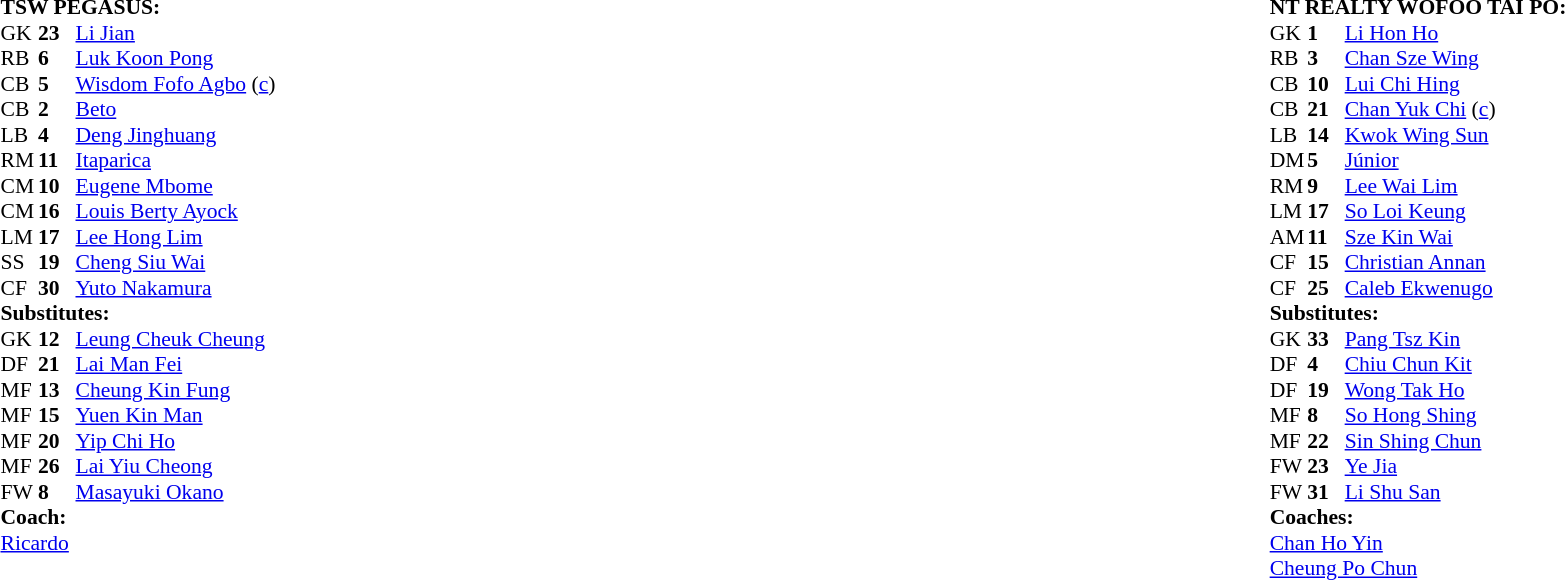<table width="100%">
<tr>
<td valign="top" width="45%"><br><table style="font-size: 90%" cellspacing="0" cellpadding="0">
<tr>
<td colspan="4"><strong>TSW PEGASUS:</strong></td>
</tr>
<tr>
<th width="25"></th>
<th width="25"></th>
</tr>
<tr>
<td>GK</td>
<td><strong>23</strong></td>
<td> <a href='#'>Li Jian</a></td>
</tr>
<tr>
<td>RB</td>
<td><strong>6</strong></td>
<td> <a href='#'>Luk Koon Pong</a></td>
</tr>
<tr>
<td>CB</td>
<td><strong>5</strong></td>
<td> <a href='#'>Wisdom Fofo Agbo</a> (<a href='#'>c</a>)</td>
<td></td>
</tr>
<tr>
<td>CB</td>
<td><strong>2</strong></td>
<td> <a href='#'>Beto</a></td>
</tr>
<tr>
<td>LB</td>
<td><strong>4</strong></td>
<td> <a href='#'>Deng Jinghuang</a></td>
<td></td>
</tr>
<tr>
<td>RM</td>
<td><strong>11</strong></td>
<td> <a href='#'>Itaparica</a></td>
</tr>
<tr>
<td>CM</td>
<td><strong>10</strong></td>
<td> <a href='#'>Eugene Mbome</a></td>
</tr>
<tr>
<td>CM</td>
<td><strong>16</strong></td>
<td> <a href='#'>Louis Berty Ayock</a></td>
<td></td>
<td></td>
</tr>
<tr>
<td>LM</td>
<td><strong>17</strong></td>
<td> <a href='#'>Lee Hong Lim</a></td>
<td></td>
<td></td>
</tr>
<tr>
<td>SS</td>
<td><strong>19</strong></td>
<td> <a href='#'>Cheng Siu Wai</a></td>
<td></td>
<td></td>
</tr>
<tr>
<td>CF</td>
<td><strong>30</strong></td>
<td> <a href='#'>Yuto Nakamura</a></td>
</tr>
<tr>
<td colspan=4><strong>Substitutes:</strong></td>
</tr>
<tr>
<td>GK</td>
<td><strong>12</strong></td>
<td> <a href='#'>Leung Cheuk Cheung</a></td>
</tr>
<tr>
<td>DF</td>
<td><strong>21</strong></td>
<td> <a href='#'>Lai Man Fei</a></td>
</tr>
<tr>
<td>MF</td>
<td><strong>13</strong></td>
<td> <a href='#'>Cheung Kin Fung</a></td>
<td></td>
<td></td>
</tr>
<tr>
<td>MF</td>
<td><strong>15</strong></td>
<td> <a href='#'>Yuen Kin Man</a></td>
<td></td>
<td></td>
</tr>
<tr>
<td>MF</td>
<td><strong>20</strong></td>
<td> <a href='#'>Yip Chi Ho</a></td>
</tr>
<tr>
<td>MF</td>
<td><strong>26</strong></td>
<td> <a href='#'>Lai Yiu Cheong</a></td>
</tr>
<tr>
<td>FW</td>
<td><strong>8</strong></td>
<td> <a href='#'>Masayuki Okano</a></td>
<td></td>
<td></td>
</tr>
<tr>
<td colspan=4><strong>Coach:</strong></td>
</tr>
<tr>
<td colspan="4"> <a href='#'>Ricardo</a></td>
</tr>
</table>
</td>
<td valign="top"></td>
<td valign="top" width="50%"><br><table style="font-size: 90%" cellspacing="0" cellpadding="0" align=center>
<tr>
<td colspan="4"><strong>NT REALTY WOFOO TAI PO:</strong></td>
</tr>
<tr>
<th width="25"></th>
<th width="25"></th>
</tr>
<tr>
<td>GK</td>
<td><strong>1</strong></td>
<td> <a href='#'>Li Hon Ho</a></td>
</tr>
<tr>
<td>RB</td>
<td><strong>3</strong></td>
<td> <a href='#'>Chan Sze Wing</a></td>
</tr>
<tr>
<td>CB</td>
<td><strong>10</strong></td>
<td> <a href='#'>Lui Chi Hing</a></td>
</tr>
<tr>
<td>CB</td>
<td><strong>21</strong></td>
<td> <a href='#'>Chan Yuk Chi</a> (<a href='#'>c</a>)</td>
<td></td>
</tr>
<tr>
<td>LB</td>
<td><strong>14</strong></td>
<td> <a href='#'>Kwok Wing Sun</a></td>
</tr>
<tr>
<td>DM</td>
<td><strong>5</strong></td>
<td> <a href='#'>Júnior</a></td>
<td></td>
</tr>
<tr>
<td>RM</td>
<td><strong>9</strong></td>
<td> <a href='#'>Lee Wai Lim</a></td>
<td></td>
<td></td>
</tr>
<tr>
<td>LM</td>
<td><strong>17</strong></td>
<td> <a href='#'>So Loi Keung</a></td>
<td></td>
</tr>
<tr>
<td>AM</td>
<td><strong>11</strong></td>
<td> <a href='#'>Sze Kin Wai</a></td>
<td></td>
<td></td>
</tr>
<tr>
<td>CF</td>
<td><strong>15</strong></td>
<td> <a href='#'>Christian Annan</a></td>
</tr>
<tr>
<td>CF</td>
<td><strong>25</strong></td>
<td> <a href='#'>Caleb Ekwenugo</a></td>
<td></td>
<td></td>
</tr>
<tr>
<td colspan=4><strong>Substitutes:</strong></td>
</tr>
<tr>
<td>GK</td>
<td><strong>33</strong></td>
<td> <a href='#'>Pang Tsz Kin</a></td>
</tr>
<tr>
<td>DF</td>
<td><strong>4</strong></td>
<td> <a href='#'>Chiu Chun Kit</a></td>
<td></td>
<td></td>
</tr>
<tr>
<td>DF</td>
<td><strong>19</strong></td>
<td> <a href='#'>Wong Tak Ho</a></td>
</tr>
<tr>
<td>MF</td>
<td><strong>8</strong></td>
<td> <a href='#'>So Hong Shing</a></td>
<td></td>
<td></td>
</tr>
<tr>
<td>MF</td>
<td><strong>22</strong></td>
<td> <a href='#'>Sin Shing Chun</a></td>
</tr>
<tr>
<td>FW</td>
<td><strong>23</strong></td>
<td> <a href='#'>Ye Jia</a></td>
<td></td>
<td></td>
</tr>
<tr>
<td>FW</td>
<td><strong>31</strong></td>
<td> <a href='#'>Li Shu San</a></td>
</tr>
<tr>
<td colspan=4><strong>Coaches:</strong></td>
</tr>
<tr>
<td colspan="4"> <a href='#'>Chan Ho Yin</a><br> <a href='#'>Cheung Po Chun</a></td>
</tr>
</table>
</td>
</tr>
<tr>
</tr>
</table>
